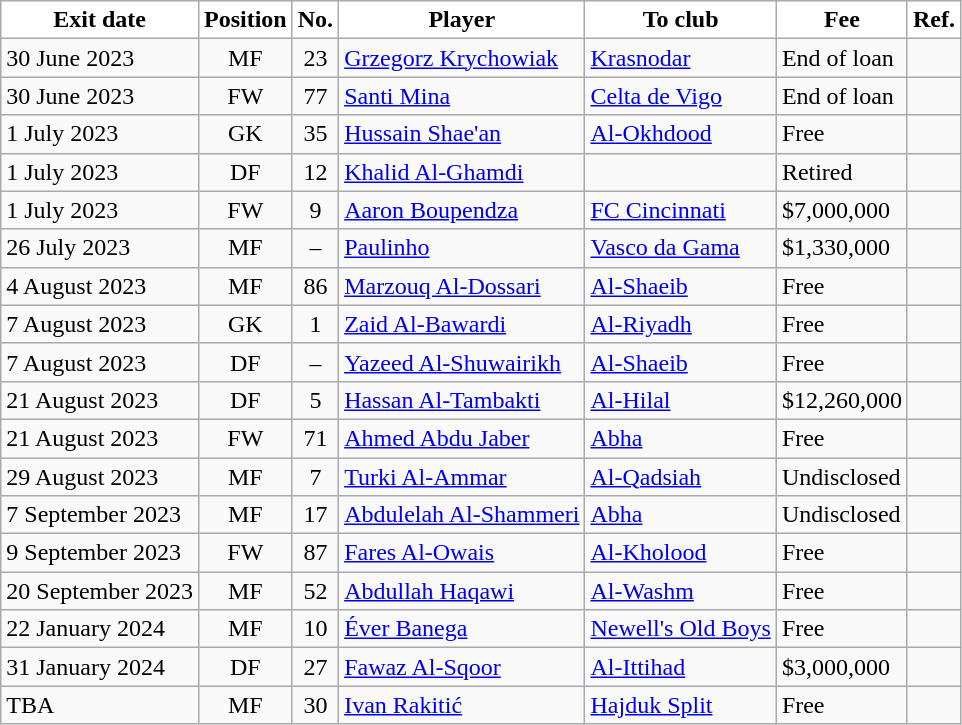<table class="wikitable sortable">
<tr>
<th style="background:white; color:black;"><strong>Exit date</strong></th>
<th style="background:white; color:black;"><strong>Position</strong></th>
<th style="background:white; color:black;"><strong>No.</strong></th>
<th style="background:white; color:black;"><strong>Player</strong></th>
<th style="background:white; color:black;"><strong>To club</strong></th>
<th style="background:white; color:black;"><strong>Fee</strong></th>
<th style="background:white; color:black;"><strong>Ref.</strong></th>
</tr>
<tr>
<td>30 June 2023</td>
<td style="text-align:center;">MF</td>
<td style="text-align:center;">23</td>
<td style="text-align:left;"> <a href='#'>Grzegorz Krychowiak</a></td>
<td style="text-align:left;"> <a href='#'>Krasnodar</a></td>
<td>End of loan</td>
<td></td>
</tr>
<tr>
<td>30 June 2023</td>
<td style="text-align:center;">FW</td>
<td style="text-align:center;">77</td>
<td style="text-align:left;"> <a href='#'>Santi Mina</a></td>
<td style="text-align:left;"> <a href='#'>Celta de Vigo</a></td>
<td>End of loan</td>
<td></td>
</tr>
<tr>
<td>1 July 2023</td>
<td style="text-align:center;">GK</td>
<td style="text-align:center;">35</td>
<td style="text-align:left;"> <a href='#'>Hussain Shae'an</a></td>
<td style="text-align:left;"> <a href='#'>Al-Okhdood</a></td>
<td>Free</td>
<td></td>
</tr>
<tr>
<td>1 July 2023</td>
<td style="text-align:center;">DF</td>
<td style="text-align:center;">12</td>
<td style="text-align:left;"> <a href='#'>Khalid Al-Ghamdi</a></td>
<td style="text-align:left;"></td>
<td>Retired</td>
<td></td>
</tr>
<tr>
<td>1 July 2023</td>
<td style="text-align:center;">FW</td>
<td style="text-align:center;">9</td>
<td style="text-align:left;"> <a href='#'>Aaron Boupendza</a></td>
<td style="text-align:left;"> <a href='#'>FC Cincinnati</a></td>
<td>$7,000,000</td>
<td></td>
</tr>
<tr>
<td>26 July 2023</td>
<td style="text-align:center;">MF</td>
<td style="text-align:center;">–</td>
<td style="text-align:left;"> <a href='#'>Paulinho</a></td>
<td style="text-align:left;"> <a href='#'>Vasco da Gama</a></td>
<td>$1,330,000</td>
<td></td>
</tr>
<tr>
<td>4 August 2023</td>
<td style="text-align:center;">MF</td>
<td style="text-align:center;">86</td>
<td style="text-align:left;"> <a href='#'>Marzouq Al-Dossari</a></td>
<td style="text-align:left;"> <a href='#'>Al-Shaeib</a></td>
<td>Free</td>
<td></td>
</tr>
<tr>
<td>7 August 2023</td>
<td style="text-align:center;">GK</td>
<td style="text-align:center;">1</td>
<td style="text-align:left;"> <a href='#'>Zaid Al-Bawardi</a></td>
<td style="text-align:left;"> <a href='#'>Al-Riyadh</a></td>
<td>Free</td>
<td></td>
</tr>
<tr>
<td>7 August 2023</td>
<td style="text-align:center;">DF</td>
<td style="text-align:center;">–</td>
<td style="text-align:left;"> <a href='#'>Yazeed Al-Shuwairikh</a></td>
<td style="text-align:left;"> <a href='#'>Al-Shaeib</a></td>
<td>Free</td>
<td></td>
</tr>
<tr>
<td>21 August 2023</td>
<td style="text-align:center;">DF</td>
<td style="text-align:center;">5</td>
<td style="text-align:left;"> <a href='#'>Hassan Al-Tambakti</a></td>
<td style="text-align:left;"> <a href='#'>Al-Hilal</a></td>
<td>$12,260,000</td>
<td></td>
</tr>
<tr>
<td>21 August 2023</td>
<td style="text-align:center;">FW</td>
<td style="text-align:center;">71</td>
<td style="text-align:left;"> <a href='#'>Ahmed Abdu Jaber</a></td>
<td style="text-align:left;"> <a href='#'>Abha</a></td>
<td>Free</td>
<td></td>
</tr>
<tr>
<td>29 August 2023</td>
<td style="text-align:center;">MF</td>
<td style="text-align:center;">7</td>
<td style="text-align:left;"> <a href='#'>Turki Al-Ammar</a></td>
<td style="text-align:left;"> <a href='#'>Al-Qadsiah</a></td>
<td>Undisclosed</td>
<td></td>
</tr>
<tr>
<td>7 September 2023</td>
<td style="text-align:center;">MF</td>
<td style="text-align:center;">17</td>
<td style="text-align:left;"> <a href='#'>Abdulelah Al-Shammeri</a></td>
<td style="text-align:left;"> <a href='#'>Abha</a></td>
<td>Undisclosed</td>
<td></td>
</tr>
<tr>
<td>9 September 2023</td>
<td style="text-align:center;">FW</td>
<td style="text-align:center;">87</td>
<td style="text-align:left;"> <a href='#'>Fares Al-Owais</a></td>
<td style="text-align:left;"> <a href='#'>Al-Kholood</a></td>
<td>Free</td>
<td></td>
</tr>
<tr>
<td>20 September 2023</td>
<td style="text-align:center;">MF</td>
<td style="text-align:center;">52</td>
<td style="text-align:left;"> <a href='#'>Abdullah Haqawi</a></td>
<td style="text-align:left;"> <a href='#'>Al-Washm</a></td>
<td>Free</td>
<td></td>
</tr>
<tr>
<td>22 January 2024</td>
<td style="text-align:center;">MF</td>
<td style="text-align:center;">10</td>
<td style="text-align:left;"> <a href='#'>Éver Banega</a></td>
<td style="text-align:left;"> <a href='#'>Newell's Old Boys</a></td>
<td>Free</td>
<td></td>
</tr>
<tr>
<td>31 January 2024</td>
<td style="text-align:center;">DF</td>
<td style="text-align:center;">27</td>
<td style="text-align:left;"> <a href='#'>Fawaz Al-Sqoor</a></td>
<td style="text-align:left;"> <a href='#'>Al-Ittihad</a></td>
<td>$3,000,000</td>
<td></td>
</tr>
<tr>
<td>TBA</td>
<td style="text-align:center;">MF</td>
<td style="text-align:center;">30</td>
<td style="text-align:left;"> <a href='#'>Ivan Rakitić</a></td>
<td style="text-align:left;"> <a href='#'>Hajduk Split</a></td>
<td>Free</td>
</tr>
</table>
